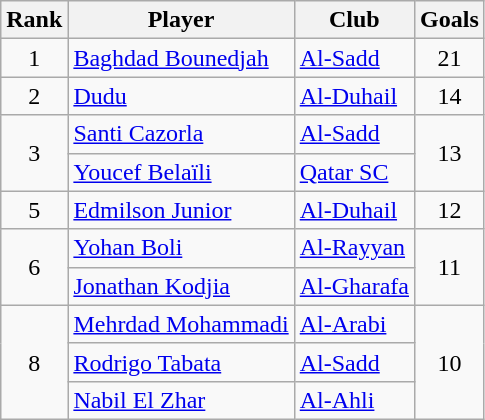<table class="wikitable" style="text-align:center;">
<tr>
<th>Rank</th>
<th>Player</th>
<th>Club</th>
<th>Goals</th>
</tr>
<tr>
<td>1</td>
<td align="left"> <a href='#'>Baghdad Bounedjah</a></td>
<td align="left"><a href='#'>Al-Sadd</a></td>
<td>21</td>
</tr>
<tr>
<td>2</td>
<td align="left"> <a href='#'>Dudu</a></td>
<td align="left"><a href='#'>Al-Duhail</a></td>
<td>14</td>
</tr>
<tr>
<td rowspan="2">3</td>
<td align="left"> <a href='#'>Santi Cazorla</a></td>
<td align="left"><a href='#'>Al-Sadd</a></td>
<td rowspan="2">13</td>
</tr>
<tr>
<td align="left"> <a href='#'>Youcef Belaïli</a></td>
<td align="left"><a href='#'>Qatar SC</a></td>
</tr>
<tr>
<td>5</td>
<td align="left"> <a href='#'>Edmilson Junior</a></td>
<td align="left"><a href='#'>Al-Duhail</a></td>
<td>12</td>
</tr>
<tr>
<td rowspan="2">6</td>
<td align="left"> <a href='#'>Yohan Boli</a></td>
<td align="left"><a href='#'>Al-Rayyan</a></td>
<td rowspan="2">11</td>
</tr>
<tr>
<td align="left"> <a href='#'>Jonathan Kodjia</a></td>
<td align="left"><a href='#'>Al-Gharafa</a></td>
</tr>
<tr>
<td rowspan="3">8</td>
<td align="left"> <a href='#'>Mehrdad Mohammadi</a></td>
<td align="left"><a href='#'>Al-Arabi</a></td>
<td rowspan="3">10</td>
</tr>
<tr>
<td align="left"> <a href='#'>Rodrigo Tabata</a></td>
<td align="left"><a href='#'>Al-Sadd</a></td>
</tr>
<tr>
<td align="left"> <a href='#'>Nabil El Zhar</a></td>
<td align="left"><a href='#'>Al-Ahli</a></td>
</tr>
</table>
